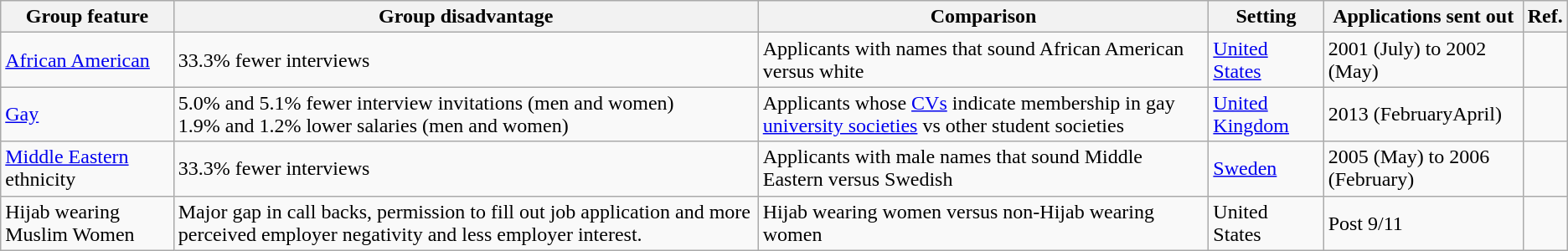<table class="wikitable sortable">
<tr>
<th>Group feature</th>
<th>Group disadvantage</th>
<th>Comparison</th>
<th>Setting</th>
<th>Applications sent out</th>
<th>Ref.</th>
</tr>
<tr>
<td><a href='#'>African American</a></td>
<td>33.3% fewer interviews</td>
<td>Applicants with names that sound African American versus white</td>
<td><a href='#'>United States</a></td>
<td>2001 (July) to 2002 (May)</td>
<td></td>
</tr>
<tr>
<td><a href='#'>Gay</a></td>
<td>5.0% and 5.1% fewer interview invitations (men and women)<br>1.9% and 1.2% lower salaries (men and women)</td>
<td>Applicants whose <a href='#'>CVs</a> indicate membership in gay <a href='#'>university societies</a> vs other student societies</td>
<td><a href='#'>United Kingdom</a></td>
<td>2013 (FebruaryApril)</td>
<td></td>
</tr>
<tr>
<td><a href='#'>Middle Eastern</a> ethnicity</td>
<td>33.3% fewer interviews</td>
<td>Applicants with male names that sound Middle Eastern versus Swedish</td>
<td><a href='#'>Sweden</a></td>
<td>2005 (May) to 2006 (February)</td>
<td></td>
</tr>
<tr>
<td>Hijab wearing Muslim Women</td>
<td>Major gap in call backs, permission to fill out job application and more perceived employer negativity and less employer interest.</td>
<td>Hijab wearing women versus non-Hijab wearing women</td>
<td>United States</td>
<td>Post 9/11</td>
<td></td>
</tr>
</table>
